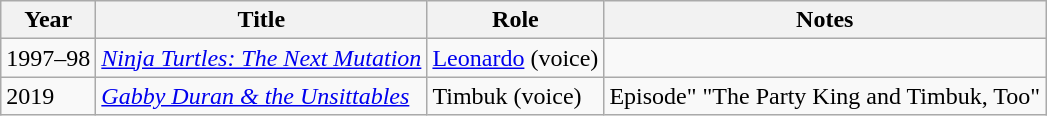<table class="wikitable sortable">
<tr>
<th scope="col">Year</th>
<th scope="col">Title</th>
<th scope="col">Role</th>
<th class="unsortable" scope="col">Notes</th>
</tr>
<tr>
<td>1997–98</td>
<td><em><a href='#'>Ninja Turtles: The Next Mutation</a></em></td>
<td><a href='#'>Leonardo</a> (voice)</td>
<td></td>
</tr>
<tr>
<td>2019</td>
<td><em><a href='#'>Gabby Duran & the Unsittables</a></em></td>
<td>Timbuk (voice)</td>
<td>Episode" "The Party King and Timbuk, Too"</td>
</tr>
</table>
